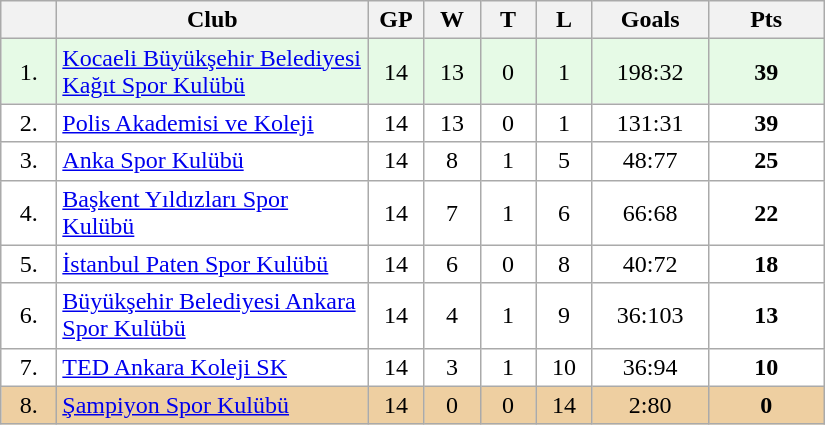<table class="wikitable">
<tr>
<th width="30"></th>
<th width="200">Club</th>
<th width="30">GP</th>
<th width="30">W</th>
<th width="30">T</th>
<th width="30">L</th>
<th width="70">Goals</th>
<th width="70">Pts</th>
</tr>
<tr bgcolor="#e6fae6" align="center">
<td>1.</td>
<td align="left"><a href='#'>Kocaeli Büyükşehir Belediyesi Kağıt Spor Kulübü</a></td>
<td>14</td>
<td>13</td>
<td>0</td>
<td>1</td>
<td>198:32</td>
<td><strong>39</strong></td>
</tr>
<tr bgcolor="#FFFFFF" align="center">
<td>2.</td>
<td align="left"><a href='#'>Polis Akademisi ve Koleji</a></td>
<td>14</td>
<td>13</td>
<td>0</td>
<td>1</td>
<td>131:31</td>
<td><strong>39</strong></td>
</tr>
<tr bgcolor="#FFFFFF" align="center">
<td>3.</td>
<td align="left"><a href='#'>Anka Spor Kulübü</a></td>
<td>14</td>
<td>8</td>
<td>1</td>
<td>5</td>
<td>48:77</td>
<td><strong>25</strong></td>
</tr>
<tr bgcolor="#FFFFFF" align="center">
<td>4.</td>
<td align="left"><a href='#'>Başkent Yıldızları Spor Kulübü</a></td>
<td>14</td>
<td>7</td>
<td>1</td>
<td>6</td>
<td>66:68</td>
<td><strong>22</strong></td>
</tr>
<tr bgcolor="#FFFFFF" align="center">
<td>5.</td>
<td align="left"><a href='#'>İstanbul Paten Spor Kulübü</a></td>
<td>14</td>
<td>6</td>
<td>0</td>
<td>8</td>
<td>40:72</td>
<td><strong>18</strong></td>
</tr>
<tr bgcolor="#FFFFFF" align="center">
<td>6.</td>
<td align="left"><a href='#'>Büyükşehir Belediyesi Ankara Spor Kulübü</a></td>
<td>14</td>
<td>4</td>
<td>1</td>
<td>9</td>
<td>36:103</td>
<td><strong>13</strong></td>
</tr>
<tr bgcolor="#FFFFFF" align="center">
<td>7.</td>
<td align="left"><a href='#'>TED Ankara Koleji SK</a></td>
<td>14</td>
<td>3</td>
<td>1</td>
<td>10</td>
<td>36:94</td>
<td><strong>10</strong></td>
</tr>
<tr bgcolor="#EECFA1" align="center">
<td>8.</td>
<td align="left"><a href='#'>Şampiyon Spor Kulübü</a></td>
<td>14</td>
<td>0</td>
<td>0</td>
<td>14</td>
<td>2:80</td>
<td><strong>0</strong></td>
</tr>
</table>
